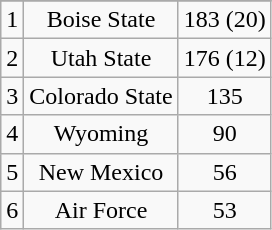<table class="wikitable" style="display: inline-table;">
<tr align="center">
</tr>
<tr align="center">
<td>1</td>
<td>Boise State</td>
<td>183 (20)</td>
</tr>
<tr align="center">
<td>2</td>
<td>Utah State</td>
<td>176 (12)</td>
</tr>
<tr align="center">
<td>3</td>
<td>Colorado State</td>
<td>135</td>
</tr>
<tr align="center">
<td>4</td>
<td>Wyoming</td>
<td>90</td>
</tr>
<tr align="center">
<td>5</td>
<td>New Mexico</td>
<td>56</td>
</tr>
<tr align="center">
<td>6</td>
<td>Air Force</td>
<td>53</td>
</tr>
</table>
